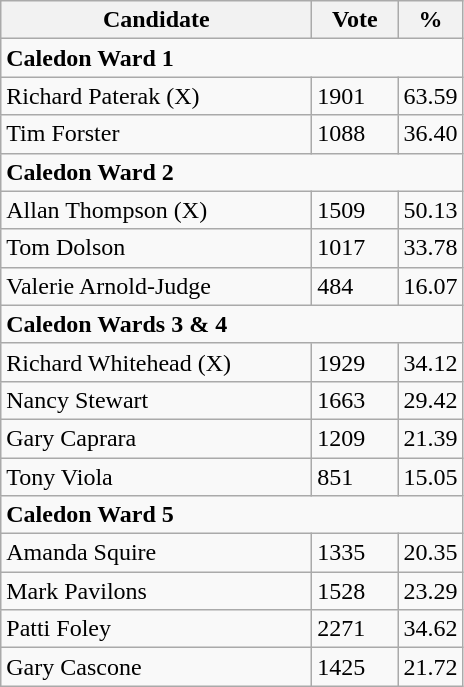<table class="wikitable">
<tr>
<th bgcolor="#DDDDFF" width="200px">Candidate</th>
<th bgcolor="#DDDDFF" width="50px">Vote</th>
<th bgcolor="#DDDDFF" width="30px">%</th>
</tr>
<tr>
<td colspan="4"><strong>Caledon Ward 1</strong></td>
</tr>
<tr>
<td>Richard Paterak (X)</td>
<td>1901</td>
<td>63.59</td>
</tr>
<tr>
<td>Tim Forster</td>
<td>1088</td>
<td>36.40</td>
</tr>
<tr>
<td colspan="4"><strong>Caledon Ward 2</strong></td>
</tr>
<tr>
<td>Allan Thompson (X)</td>
<td>1509</td>
<td>50.13</td>
</tr>
<tr>
<td>Tom Dolson</td>
<td>1017</td>
<td>33.78</td>
</tr>
<tr>
<td>Valerie Arnold-Judge</td>
<td>484</td>
<td>16.07</td>
</tr>
<tr>
<td colspan="4"><strong>Caledon Wards 3 & 4</strong></td>
</tr>
<tr>
<td>Richard Whitehead (X)</td>
<td>1929</td>
<td>34.12</td>
</tr>
<tr>
<td>Nancy Stewart</td>
<td>1663</td>
<td>29.42</td>
</tr>
<tr>
<td>Gary Caprara</td>
<td>1209</td>
<td>21.39</td>
</tr>
<tr>
<td>Tony Viola</td>
<td>851</td>
<td>15.05</td>
</tr>
<tr>
<td colspan="4"><strong>Caledon Ward 5</strong></td>
</tr>
<tr>
<td>Amanda Squire</td>
<td>1335</td>
<td>20.35</td>
</tr>
<tr>
<td>Mark Pavilons</td>
<td>1528</td>
<td>23.29</td>
</tr>
<tr>
<td>Patti Foley</td>
<td>2271</td>
<td>34.62</td>
</tr>
<tr>
<td>Gary Cascone</td>
<td>1425</td>
<td>21.72</td>
</tr>
</table>
